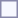<table style="border:1px solid #8888aa; background-color:#f7f8ff; padding:5px; font-size:95%; margin: 0px 12px 12px 0px;">
</table>
